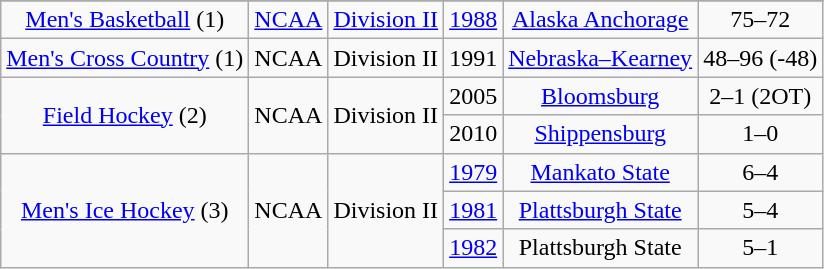<table class="wikitable">
<tr>
</tr>
<tr align="center">
<td rowspan="1"><a href='#'>Men's Basketball</a> (1)</td>
<td rowspan="1"><a href='#'>NCAA</a></td>
<td rowspan="1"><a href='#'>Division II</a></td>
<td><a href='#'>1988</a></td>
<td><a href='#'>Alaska Anchorage</a></td>
<td>75–72</td>
</tr>
<tr align="center">
<td rowspan="1"><a href='#'>Men's Cross Country</a> (1)</td>
<td rowspan="1">NCAA</td>
<td rowspan="1">Division II</td>
<td>1991</td>
<td><a href='#'>Nebraska–Kearney</a></td>
<td>48–96 (-48)</td>
</tr>
<tr align="center">
<td rowspan="2"><a href='#'>Field Hockey</a> (2)</td>
<td rowspan="2">NCAA</td>
<td rowspan="2">Division II</td>
<td>2005</td>
<td><a href='#'>Bloomsburg</a></td>
<td>2–1 (2OT)</td>
</tr>
<tr align="center">
<td>2010</td>
<td><a href='#'>Shippensburg</a></td>
<td>1–0</td>
</tr>
<tr align="center">
<td rowspan="3"><a href='#'>Men's Ice Hockey</a> (3)</td>
<td rowspan="3">NCAA</td>
<td rowspan="3">Division II</td>
<td><a href='#'>1979</a></td>
<td><a href='#'>Mankato State</a></td>
<td>6–4</td>
</tr>
<tr align="center">
<td><a href='#'>1981</a></td>
<td><a href='#'>Plattsburgh State</a></td>
<td>5–4</td>
</tr>
<tr align="center">
<td><a href='#'>1982</a></td>
<td>Plattsburgh State</td>
<td>5–1</td>
</tr>
</table>
